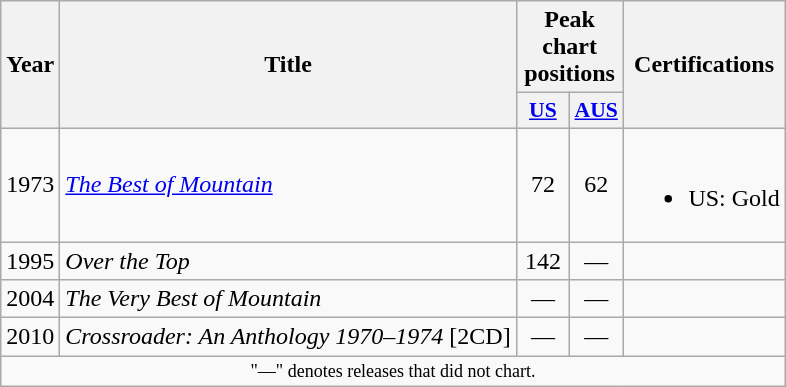<table class="wikitable" style="text-align:center;">
<tr>
<th scope="col" rowspan="2">Year</th>
<th scope="col" rowspan="2">Title</th>
<th scope="col" colspan="2">Peak chart positions</th>
<th scope="col" rowspan="2">Certifications</th>
</tr>
<tr>
<th style="width:2em;font-size:90%;"><a href='#'>US</a><br></th>
<th style="width:2em;font-size:90%;"><a href='#'>AUS</a><br></th>
</tr>
<tr>
<td style="text-align:left;">1973</td>
<td style="text-align:left;"><em><a href='#'>The Best of Mountain</a></em></td>
<td style="text-align:center;">72</td>
<td>62</td>
<td style="text-align:center;"><br><ul><li>US: Gold</li></ul></td>
</tr>
<tr>
<td style="text-align:left;">1995</td>
<td style="text-align:left;"><em>Over the Top</em></td>
<td style="text-align:center;">142</td>
<td style="text-align:center;">—</td>
<td style="text-align:center;"></td>
</tr>
<tr>
<td style="text-align:left;">2004</td>
<td style="text-align:left;"><em>The Very Best of Mountain</em></td>
<td style="text-align:center;">—</td>
<td style="text-align:center;">—</td>
<td style="text-align:center;"></td>
</tr>
<tr>
<td style="text-align:left;">2010</td>
<td style="text-align:left;"><em>Crossroader: An Anthology 1970–1974</em> [2CD]</td>
<td style="text-align:center;">—</td>
<td style="text-align:center;">—</td>
<td style="text-align:center;"></td>
</tr>
<tr>
<td colspan="5" style="text-align:center; font-size:9pt;">"—" denotes releases that did not chart.</td>
</tr>
</table>
